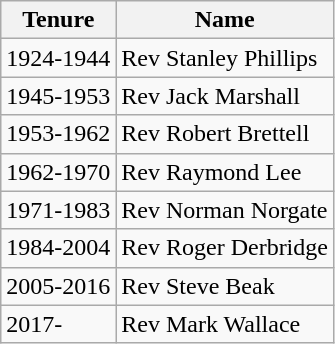<table class="wikitable">
<tr>
<th>Tenure</th>
<th>Name</th>
</tr>
<tr>
<td>1924-1944</td>
<td>Rev Stanley Phillips</td>
</tr>
<tr>
<td>1945-1953</td>
<td>Rev Jack Marshall</td>
</tr>
<tr>
<td>1953-1962</td>
<td>Rev Robert Brettell</td>
</tr>
<tr>
<td>1962-1970</td>
<td>Rev Raymond Lee</td>
</tr>
<tr>
<td>1971-1983</td>
<td>Rev Norman Norgate</td>
</tr>
<tr>
<td>1984-2004</td>
<td>Rev Roger Derbridge</td>
</tr>
<tr>
<td>2005-2016</td>
<td>Rev Steve Beak</td>
</tr>
<tr>
<td>2017-</td>
<td>Rev Mark Wallace</td>
</tr>
</table>
